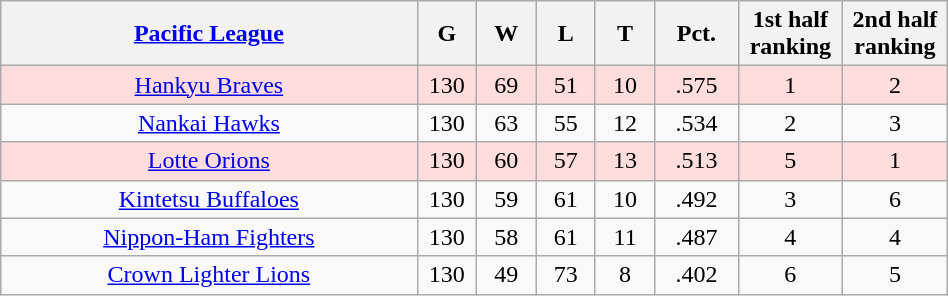<table class="wikitable"  style="width:50%; text-align:center;">
<tr>
<th style="width:35%;"><a href='#'>Pacific League</a></th>
<th style="width:5%;">G</th>
<th style="width:5%;">W</th>
<th style="width:5%;">L</th>
<th style="width:5%;">T</th>
<th style="width:7%;">Pct.</th>
<th style="width:5%;">1st half ranking</th>
<th style="width:5%;">2nd half ranking</th>
</tr>
<tr style="background:#fdd;">
<td><a href='#'>Hankyu Braves</a></td>
<td>130</td>
<td>69</td>
<td>51</td>
<td>10</td>
<td>.575</td>
<td>1</td>
<td>2</td>
</tr>
<tr align=center>
<td><a href='#'>Nankai Hawks</a></td>
<td>130</td>
<td>63</td>
<td>55</td>
<td>12</td>
<td>.534</td>
<td>2</td>
<td>3</td>
</tr>
<tr style="background:#fdd;">
<td><a href='#'>Lotte Orions</a></td>
<td>130</td>
<td>60</td>
<td>57</td>
<td>13</td>
<td>.513</td>
<td>5</td>
<td>1</td>
</tr>
<tr align=center>
<td><a href='#'>Kintetsu Buffaloes</a></td>
<td>130</td>
<td>59</td>
<td>61</td>
<td>10</td>
<td>.492</td>
<td>3</td>
<td>6</td>
</tr>
<tr align=center>
<td><a href='#'>Nippon-Ham Fighters</a></td>
<td>130</td>
<td>58</td>
<td>61</td>
<td>11</td>
<td>.487</td>
<td>4</td>
<td>4</td>
</tr>
<tr align=center>
<td><a href='#'>Crown Lighter Lions</a></td>
<td>130</td>
<td>49</td>
<td>73</td>
<td>8</td>
<td>.402</td>
<td>6</td>
<td>5</td>
</tr>
</table>
